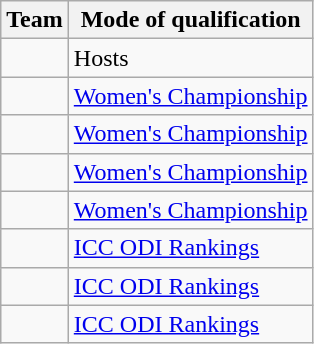<table class="wikitable">
<tr>
<th>Team</th>
<th>Mode of qualification</th>
</tr>
<tr>
<td></td>
<td>Hosts</td>
</tr>
<tr>
<td></td>
<td><a href='#'>Women's Championship</a></td>
</tr>
<tr>
<td></td>
<td><a href='#'>Women's Championship</a></td>
</tr>
<tr>
<td></td>
<td><a href='#'>Women's Championship</a></td>
</tr>
<tr>
<td></td>
<td><a href='#'>Women's Championship</a></td>
</tr>
<tr>
<td></td>
<td><a href='#'>ICC ODI Rankings</a></td>
</tr>
<tr>
<td></td>
<td><a href='#'>ICC ODI Rankings</a></td>
</tr>
<tr>
<td></td>
<td><a href='#'>ICC ODI Rankings</a></td>
</tr>
</table>
